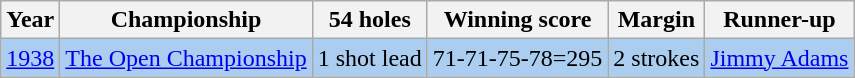<table class="wikitable">
<tr>
<th>Year</th>
<th>Championship</th>
<th>54 holes</th>
<th>Winning score</th>
<th>Margin</th>
<th>Runner-up</th>
</tr>
<tr style="background:#ABCDEF;">
<td><a href='#'>1938</a></td>
<td><a href='#'>The Open Championship</a></td>
<td>1 shot lead</td>
<td>71-71-75-78=295</td>
<td>2 strokes</td>
<td> <a href='#'>Jimmy Adams</a></td>
</tr>
</table>
